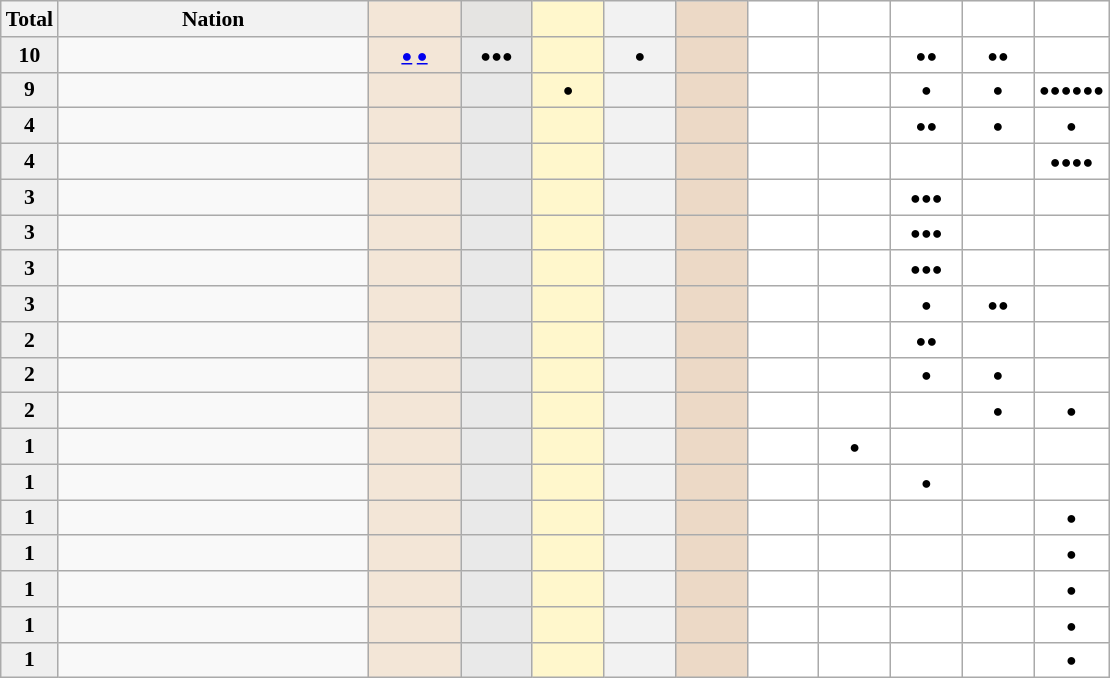<table class="sortable wikitable" style="font-size:90%">
<tr>
<th width="30">Total</th>
<th width="200">Nation</th>
<th width="55" style="background:#F3E6D7;"></th>
<th width="41" style="background:#E5E4E2;"></th>
<th width="41" style="background:#fff7cc;"></th>
<th width="41" style="background:#f2f2f2;"></th>
<th width="41" style="background:#ecd9c6;"></th>
<th width="41" style="background:#fff;"></th>
<th width="41" style="background:#fff;"></th>
<th width="41" style="background:#fff;"></th>
<th width="41" style="background:#fff;"></th>
<th width="41" style="background:#fff;"></th>
</tr>
<tr align="center">
<td style="background:#efefef;"><strong>10</strong></td>
<td align="left"></td>
<td style="background:#F3E6D7;"> <small><a href='#'>●</a> <a href='#'>●</a></small></td>
<td style="background:#E9E9E9;"> <small>●●●</small></td>
<td style="background:#fff7cc;"> <small> </small></td>
<td style="background:#f2f2f2;"> <small>●</small></td>
<td style="background:#ecd9c6;"> <small> </small></td>
<td style="background:#fff;"> <small> </small></td>
<td style="background:#fff;"> <small> </small></td>
<td style="background:#fff;"> <small>●●</small></td>
<td style="background:#fff;"> <small>●●</small></td>
<td style="background:#fff;"> <small> </small></td>
</tr>
<tr align="center">
<td style="background:#efefef;"><strong>9</strong></td>
<td align="left"></td>
<td style="background:#F3E6D7;"> <small> </small></td>
<td style="background:#E9E9E9;"> <small> </small></td>
<td style="background:#fff7cc;"> <small>●</small></td>
<td style="background:#f2f2f2;"> <small> </small></td>
<td style="background:#ecd9c6;"> <small> </small></td>
<td style="background:#fff;"> <small> </small></td>
<td style="background:#fff;"> <small> </small></td>
<td style="background:#fff;"> <small>●</small></td>
<td style="background:#fff;"> <small>●</small></td>
<td style="background:#fff;"> <small>●●●●●●</small></td>
</tr>
<tr align="center">
<td style="background:#efefef;"><strong>4</strong></td>
<td align="left"></td>
<td style="background:#F3E6D7;"> <small> </small></td>
<td style="background:#E9E9E9;"> <small> </small></td>
<td style="background:#fff7cc;"> <small> </small></td>
<td style="background:#f2f2f2;"> <small> </small></td>
<td style="background:#ecd9c6;"> <small> </small></td>
<td style="background:#fff;"> <small> </small></td>
<td style="background:#fff;"> <small> </small></td>
<td style="background:#fff;"> <small>●●</small></td>
<td style="background:#fff;"> <small>●</small></td>
<td style="background:#fff;"> <small>●</small></td>
</tr>
<tr align="center">
<td style="background:#efefef;"><strong>4</strong></td>
<td align="left"></td>
<td style="background:#F3E6D7;"> <small> </small></td>
<td style="background:#E9E9E9;"> <small> </small></td>
<td style="background:#fff7cc;"> <small> </small></td>
<td style="background:#f2f2f2;"> <small> </small></td>
<td style="background:#ecd9c6;"> <small> </small></td>
<td style="background:#fff;"> <small> </small></td>
<td style="background:#fff;"> <small> </small></td>
<td style="background:#fff;"> <small> </small></td>
<td style="background:#fff;"> <small> </small></td>
<td style="background:#fff;"> <small>●●●●</small></td>
</tr>
<tr align="center">
<td style="background:#efefef;"><strong>3</strong></td>
<td align="left"></td>
<td style="background:#F3E6D7;"> <small> </small></td>
<td style="background:#E9E9E9;"> <small> </small></td>
<td style="background:#fff7cc;"> <small> </small></td>
<td style="background:#f2f2f2;"> <small> </small></td>
<td style="background:#ecd9c6;"> <small> </small></td>
<td style="background:#fff;"> <small> </small></td>
<td style="background:#fff;"> <small> </small></td>
<td style="background:#fff;"> <small>●●●</small></td>
<td style="background:#fff;"> <small> </small></td>
<td style="background:#fff;"> <small> </small></td>
</tr>
<tr align="center">
<td style="background:#efefef;"><strong>3</strong></td>
<td align="left"></td>
<td style="background:#F3E6D7;"> <small> </small></td>
<td style="background:#E9E9E9;"> <small> </small></td>
<td style="background:#fff7cc;"> <small> </small></td>
<td style="background:#f2f2f2;"> <small> </small></td>
<td style="background:#ecd9c6;"> <small> </small></td>
<td style="background:#fff;"> <small> </small></td>
<td style="background:#fff;"> <small> </small></td>
<td style="background:#fff;"> <small>●●●</small></td>
<td style="background:#fff;"> <small> </small></td>
<td style="background:#fff;"> <small> </small></td>
</tr>
<tr align="center">
<td style="background:#efefef;"><strong>3</strong></td>
<td align="left"></td>
<td style="background:#F3E6D7;"> <small> </small></td>
<td style="background:#E9E9E9;"> <small> </small></td>
<td style="background:#fff7cc;"> <small> </small></td>
<td style="background:#f2f2f2;"> <small> </small></td>
<td style="background:#ecd9c6;"> <small> </small></td>
<td style="background:#fff;"> <small> </small></td>
<td style="background:#fff;"> <small> </small></td>
<td style="background:#fff;"> <small>●●●</small></td>
<td style="background:#fff;"> <small> </small></td>
<td style="background:#fff;"> <small> </small></td>
</tr>
<tr align="center">
<td style="background:#efefef;"><strong>3</strong></td>
<td align="left"></td>
<td style="background:#F3E6D7;"> <small> </small></td>
<td style="background:#E9E9E9;"> <small> </small></td>
<td style="background:#fff7cc;"> <small> </small></td>
<td style="background:#f2f2f2;"> <small> </small></td>
<td style="background:#ecd9c6;"> <small> </small></td>
<td style="background:#fff;"> <small> </small></td>
<td style="background:#fff;"> <small> </small></td>
<td style="background:#fff;"> <small>●</small></td>
<td style="background:#fff;"> <small>●●</small></td>
<td style="background:#fff;"> <small> </small></td>
</tr>
<tr align="center">
<td style="background:#efefef;"><strong>2</strong></td>
<td align="left"></td>
<td style="background:#F3E6D7;"> <small> </small></td>
<td style="background:#E9E9E9;"> <small> </small></td>
<td style="background:#fff7cc;"> <small> </small></td>
<td style="background:#f2f2f2;"> <small> </small></td>
<td style="background:#ecd9c6;"> <small> </small></td>
<td style="background:#fff;"> <small> </small></td>
<td style="background:#fff;"> <small> </small></td>
<td style="background:#fff;"> <small>●●</small></td>
<td style="background:#fff;"> <small> </small></td>
<td style="background:#fff;"> <small> </small></td>
</tr>
<tr align="center">
<td style="background:#efefef;"><strong>2</strong></td>
<td align="left"></td>
<td style="background:#F3E6D7;"> <small> </small></td>
<td style="background:#E9E9E9;"> <small> </small></td>
<td style="background:#fff7cc;"> <small> </small></td>
<td style="background:#f2f2f2;"> <small> </small></td>
<td style="background:#ecd9c6;"> <small> </small></td>
<td style="background:#fff;"> <small> </small></td>
<td style="background:#fff;"> <small> </small></td>
<td style="background:#fff;"> <small>●</small></td>
<td style="background:#fff;"> <small>●</small></td>
<td style="background:#fff;"> <small> </small></td>
</tr>
<tr align="center">
<td style="background:#efefef;"><strong>2</strong></td>
<td align="left"></td>
<td style="background:#F3E6D7;"> <small> </small></td>
<td style="background:#E9E9E9;"> <small> </small></td>
<td style="background:#fff7cc;"> <small> </small></td>
<td style="background:#f2f2f2;"> <small> </small></td>
<td style="background:#ecd9c6;"> <small> </small></td>
<td style="background:#fff;"> <small> </small></td>
<td style="background:#fff;"> <small> </small></td>
<td style="background:#fff;"> <small> </small></td>
<td style="background:#fff;"> <small>●</small></td>
<td style="background:#fff;"> <small>●</small></td>
</tr>
<tr align="center">
<td style="background:#efefef;"><strong>1</strong></td>
<td align="left"></td>
<td style="background:#F3E6D7;"> <small> </small></td>
<td style="background:#E9E9E9;"> <small> </small></td>
<td style="background:#fff7cc;"> <small> </small></td>
<td style="background:#f2f2f2;"> <small> </small></td>
<td style="background:#ecd9c6;"> <small> </small></td>
<td style="background:#fff;"> <small> </small></td>
<td style="background:#fff;"> <small>●</small></td>
<td style="background:#fff;"> <small> </small></td>
<td style="background:#fff;"> <small> </small></td>
<td style="background:#fff;"> <small> </small></td>
</tr>
<tr align="center">
<td style="background:#efefef;"><strong>1</strong></td>
<td align="left"></td>
<td style="background:#F3E6D7;"> <small> </small></td>
<td style="background:#E9E9E9;"> <small> </small></td>
<td style="background:#fff7cc;"> <small> </small></td>
<td style="background:#f2f2f2;"> <small> </small></td>
<td style="background:#ecd9c6;"> <small> </small></td>
<td style="background:#fff;"> <small> </small></td>
<td style="background:#fff;"> <small> </small></td>
<td style="background:#fff;"> <small>●</small></td>
<td style="background:#fff;"> <small> </small></td>
<td style="background:#fff;"> <small> </small></td>
</tr>
<tr align="center">
<td style="background:#efefef;"><strong>1</strong></td>
<td align="left"></td>
<td style="background:#F3E6D7;"> <small> </small></td>
<td style="background:#E9E9E9;"> <small> </small></td>
<td style="background:#fff7cc;"> <small> </small></td>
<td style="background:#f2f2f2;"> <small> </small></td>
<td style="background:#ecd9c6;"> <small> </small></td>
<td style="background:#fff;"> <small> </small></td>
<td style="background:#fff;"> <small> </small></td>
<td style="background:#fff;"> <small> </small></td>
<td style="background:#fff;"> <small> </small></td>
<td style="background:#fff;"> <small>●</small></td>
</tr>
<tr align="center">
<td style="background:#efefef;"><strong>1</strong></td>
<td align="left"></td>
<td style="background:#F3E6D7;"> <small> </small></td>
<td style="background:#E9E9E9;"> <small> </small></td>
<td style="background:#fff7cc;"> <small> </small></td>
<td style="background:#f2f2f2;"> <small> </small></td>
<td style="background:#ecd9c6;"> <small> </small></td>
<td style="background:#fff;"> <small> </small></td>
<td style="background:#fff;"> <small> </small></td>
<td style="background:#fff;"> <small> </small></td>
<td style="background:#fff;"> <small> </small></td>
<td style="background:#fff;"> <small>●</small></td>
</tr>
<tr align="center">
<td style="background:#efefef;"><strong>1</strong></td>
<td align="left"></td>
<td style="background:#F3E6D7;"> <small> </small></td>
<td style="background:#E9E9E9;"> <small> </small></td>
<td style="background:#fff7cc;"> <small> </small></td>
<td style="background:#f2f2f2;"> <small> </small></td>
<td style="background:#ecd9c6;"> <small> </small></td>
<td style="background:#fff;"> <small> </small></td>
<td style="background:#fff;"> <small> </small></td>
<td style="background:#fff;"> <small> </small></td>
<td style="background:#fff;"> <small> </small></td>
<td style="background:#fff;"> <small>●</small></td>
</tr>
<tr align="center">
<td style="background:#efefef;"><strong>1</strong></td>
<td align="left"></td>
<td style="background:#F3E6D7;"> <small> </small></td>
<td style="background:#E9E9E9;"> <small> </small></td>
<td style="background:#fff7cc;"> <small> </small></td>
<td style="background:#f2f2f2;"> <small> </small></td>
<td style="background:#ecd9c6;"> <small> </small></td>
<td style="background:#fff;"> <small> </small></td>
<td style="background:#fff;"> <small> </small></td>
<td style="background:#fff;"> <small> </small></td>
<td style="background:#fff;"> <small> </small></td>
<td style="background:#fff;"> <small>●</small></td>
</tr>
<tr align="center">
<td style="background:#efefef;"><strong>1</strong></td>
<td align="left"></td>
<td style="background:#F3E6D7;"> <small> </small></td>
<td style="background:#E9E9E9;"> <small> </small></td>
<td style="background:#fff7cc;"> <small> </small></td>
<td style="background:#f2f2f2;"> <small> </small></td>
<td style="background:#ecd9c6;"> <small> </small></td>
<td style="background:#fff;"> <small> </small></td>
<td style="background:#fff;"> <small> </small></td>
<td style="background:#fff;"> <small> </small></td>
<td style="background:#fff;"> <small> </small></td>
<td style="background:#fff;"> <small>●</small></td>
</tr>
</table>
